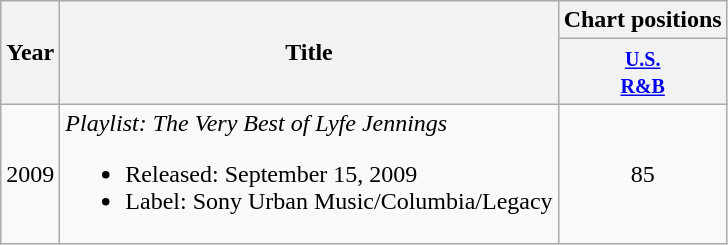<table class="wikitable">
<tr>
<th rowspan="2">Year</th>
<th rowspan="2">Title</th>
<th>Chart positions</th>
</tr>
<tr>
<th><small><a href='#'>U.S. <br>R&B</a></small></th>
</tr>
<tr>
<td>2009</td>
<td><em>Playlist: The Very Best of Lyfe Jennings</em><br><ul><li>Released: September 15, 2009</li><li>Label: Sony Urban Music/Columbia/Legacy</li></ul></td>
<td style="text-align:center;">85</td>
</tr>
</table>
